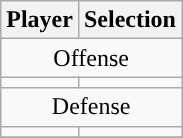<table class="wikitable" style="text-align: center">
<tr align="center">
<th>Player</th>
<th>Selection</th>
</tr>
<tr>
<td colspan="2">Offense</td>
</tr>
<tr>
<td></td>
<td></td>
</tr>
<tr>
<td colspan="2">Defense</td>
</tr>
<tr>
<td></td>
<td></td>
</tr>
<tr>
</tr>
</table>
